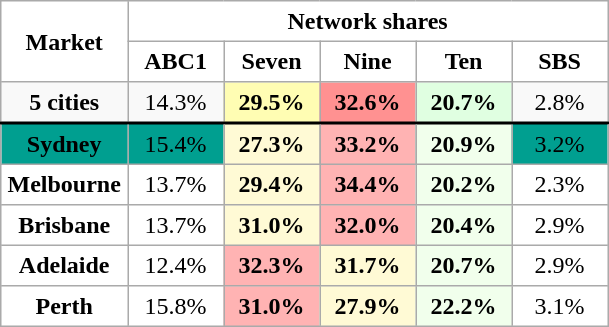<table border="1" cellpadding="4" cellspacing="0" style="border:1px solid #aaa; border-collapse:collapse">
<tr bgcolor="white" align="center">
<th rowspan=2>Market</th>
<th colspan=5>Network shares</th>
</tr>
<tr bgcolor="white" align="center">
<td width=55><strong>ABC1</strong></td>
<td width=55><strong>Seven</strong></td>
<td width=55><strong>Nine</strong></td>
<td width=55><strong>Ten</strong></td>
<td width=55><strong>SBS</strong></td>
</tr>
<tr align=center bgcolor="#f9f9f9">
<th style="text-align:center;border-bottom: solid 2px;">5 cities</th>
<td style="text-align:center;border-bottom: solid 2px;">14.3%</td>
<th style="background-color: #fffdb3;border-bottom: solid 2px;">29.5%</th>
<th style="background-color: #ff9191;border-bottom: solid 2px;">32.6%</th>
<th style="background-color: #e0ffe1;border-bottom: solid 2px;">20.7%</th>
<td style="text-align:center;border-bottom: solid 2px;">2.8%</td>
</tr>
<tr align=center bgcolor=="#f9f9f9">
<th>Sydney</th>
<td align="center;border-bottom: solid 2px;">15.4%</td>
<th style="background-color: #FFFAD5">27.3%</th>
<th style="background-color: #FFB3B3">33.2%</th>
<th style="background-color: #F1FFEC">20.9%</th>
<td align="center;border-bottom: solid 2px;">3.2%</td>
</tr>
<tr align=center>
<th>Melbourne</th>
<td align="center;border-bottom: solid 2px;">13.7%</td>
<th style="background-color: #FFFAD5">29.4%</th>
<th style="background-color: #FFB3B3">34.4%</th>
<th style="background-color: #F1FFEC">20.2%</th>
<td align="center;border-bottom: solid 2px;">2.3%</td>
</tr>
<tr align=center>
<th>Brisbane</th>
<td align="center;border-bottom: solid 2px;">13.7%</td>
<th style="background-color: #FFFAD5">31.0%</th>
<th style="background-color: #FFB3B3">32.0%</th>
<th style="background-color: #F1FFEC">20.4%</th>
<td align="center;border-bottom: solid 2px;">2.9%</td>
</tr>
<tr align=center>
<th>Adelaide</th>
<td align="center;border-bottom: solid 2px;">12.4%</td>
<th style="background-color: #FFB3B3">32.3%</th>
<th style="background-color: #FFFAD5">31.7%</th>
<th style="background-color: #F1FFEC">20.7%</th>
<td align="center;border-bottom: solid 2px;">2.9%</td>
</tr>
<tr align=center>
<th>Perth</th>
<td align="center;border-bottom: solid 2px;">15.8%</td>
<th style="background-color: #FFB3B3">31.0%</th>
<th style="background-color: #FFFAD5">27.9%</th>
<th style="background-color: #F1FFEC">22.2%</th>
<td align="center;border-bottom: solid 2px;">3.1%</td>
</tr>
</table>
